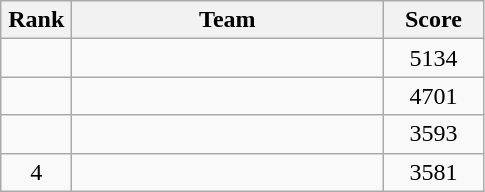<table class=wikitable style="text-align:center">
<tr>
<th width=40>Rank</th>
<th width=200>Team</th>
<th width=60>Score</th>
</tr>
<tr>
<td></td>
<td align=left></td>
<td>5134</td>
</tr>
<tr>
<td></td>
<td align=left></td>
<td>4701</td>
</tr>
<tr>
<td></td>
<td align=left></td>
<td>3593</td>
</tr>
<tr>
<td>4</td>
<td align=left></td>
<td>3581</td>
</tr>
</table>
